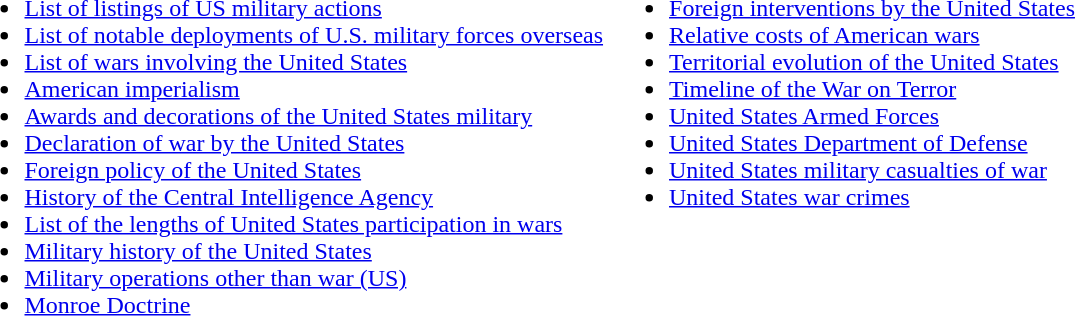<table>
<tr>
<td valign=top><br><ul><li><a href='#'>List of listings of US military actions</a></li><li><a href='#'>List of notable deployments of U.S. military forces overseas</a></li><li><a href='#'>List of wars involving the United States</a></li><li><a href='#'>American imperialism</a></li><li><a href='#'>Awards and decorations of the United States military</a></li><li><a href='#'>Declaration of war by the United States</a></li><li><a href='#'>Foreign policy of the United States</a></li><li><a href='#'>History of the Central Intelligence Agency</a></li><li><a href='#'>List of the lengths of United States participation in wars</a></li><li><a href='#'>Military history of the United States</a></li><li><a href='#'>Military operations other than war (US)</a></li><li><a href='#'>Monroe Doctrine</a></li></ul></td>
<td valign=top><br><ul><li><a href='#'>Foreign interventions by the United States</a></li><li><a href='#'>Relative costs of American wars</a></li><li><a href='#'>Territorial evolution of the United States</a></li><li><a href='#'>Timeline of the War on Terror</a></li><li><a href='#'>United States Armed Forces</a></li><li><a href='#'>United States Department of Defense</a></li><li><a href='#'>United States military casualties of war</a></li><li><a href='#'>United States war crimes</a></li></ul></td>
</tr>
</table>
